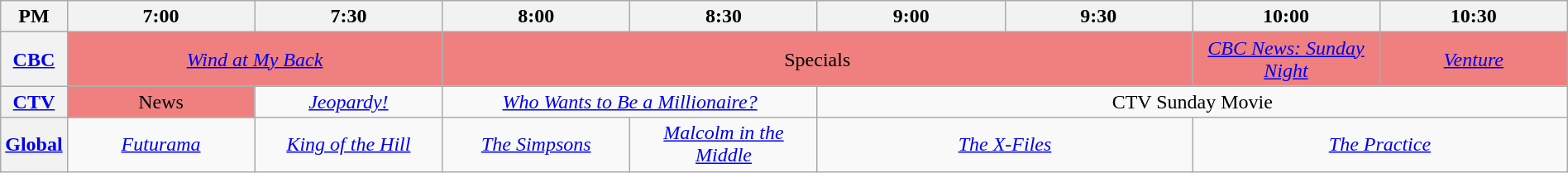<table class="wikitable" width="100%">
<tr>
<th width="4%">PM</th>
<th width="12%">7:00</th>
<th width="12%">7:30</th>
<th width="12%">8:00</th>
<th width="12%">8:30</th>
<th width="12%">9:00</th>
<th width="12%">9:30</th>
<th width="12%">10:00</th>
<th width="12%">10:30</th>
</tr>
<tr align="center">
<th><a href='#'>CBC</a></th>
<td colspan="2" align="center" bgcolor="#F08080"><em><a href='#'>Wind at My Back</a></em></td>
<td colspan="4" align="center" bgcolor="#F08080">Specials</td>
<td colspan="1" align="center" bgcolor="#F08080"><em><a href='#'>CBC News: Sunday Night</a></em></td>
<td colspan="1" align="center" bgcolor="#F08080"><em><a href='#'>Venture</a></em></td>
</tr>
<tr align="center">
<th><a href='#'>CTV</a></th>
<td colspan="1" align="center" bgcolor="#F08080">News</td>
<td colspan="1" align="center"><em><a href='#'>Jeopardy!</a></em></td>
<td colspan="2" align="center"><em><a href='#'>Who Wants to Be a Millionaire?</a></em></td>
<td colspan="4" align="center">CTV Sunday Movie</td>
</tr>
<tr align="center">
<th><a href='#'>Global</a></th>
<td colspan="1" align="center"><em><a href='#'>Futurama</a></em></td>
<td colspan="1" align="center"><em><a href='#'>King of the Hill</a></em></td>
<td colspan="1" align="center"><em><a href='#'>The Simpsons</a></em></td>
<td colspan="1" align="center"><em><a href='#'>Malcolm in the Middle</a></em></td>
<td colspan="2" align="center"><em><a href='#'>The X-Files</a></em></td>
<td colspan="2" align="center"><em><a href='#'>The Practice</a></em></td>
</tr>
</table>
